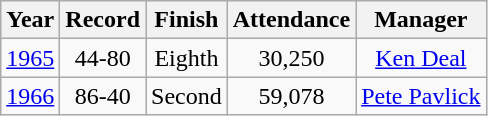<table class="wikitable">
<tr>
<th>Year</th>
<th>Record</th>
<th>Finish</th>
<th>Attendance</th>
<th>Manager</th>
</tr>
<tr align=center>
<td><a href='#'>1965</a></td>
<td>44-80</td>
<td>Eighth</td>
<td>30,250</td>
<td><a href='#'>Ken Deal</a></td>
</tr>
<tr align=center>
<td><a href='#'>1966</a></td>
<td>86-40</td>
<td>Second</td>
<td>59,078</td>
<td><a href='#'>Pete Pavlick</a></td>
</tr>
</table>
